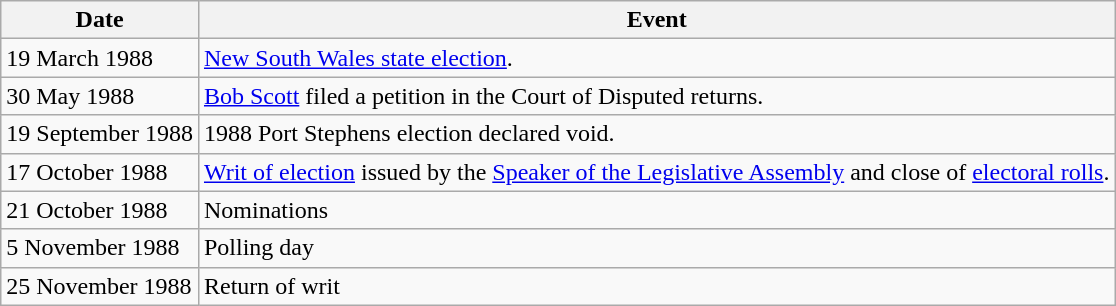<table class="wikitable">
<tr>
<th>Date</th>
<th>Event</th>
</tr>
<tr>
<td>19 March 1988</td>
<td><a href='#'>New South Wales state election</a>.</td>
</tr>
<tr>
<td>30 May 1988</td>
<td><a href='#'>Bob Scott</a> filed a petition in the Court of Disputed returns.</td>
</tr>
<tr>
<td>19 September 1988</td>
<td>1988 Port Stephens election declared void.</td>
</tr>
<tr>
<td>17 October 1988</td>
<td><a href='#'>Writ of election</a> issued by the <a href='#'>Speaker of the Legislative Assembly</a> and close of <a href='#'>electoral rolls</a>.</td>
</tr>
<tr>
<td>21 October 1988</td>
<td>Nominations</td>
</tr>
<tr>
<td>5 November 1988</td>
<td>Polling day</td>
</tr>
<tr>
<td>25 November 1988</td>
<td>Return of writ</td>
</tr>
</table>
